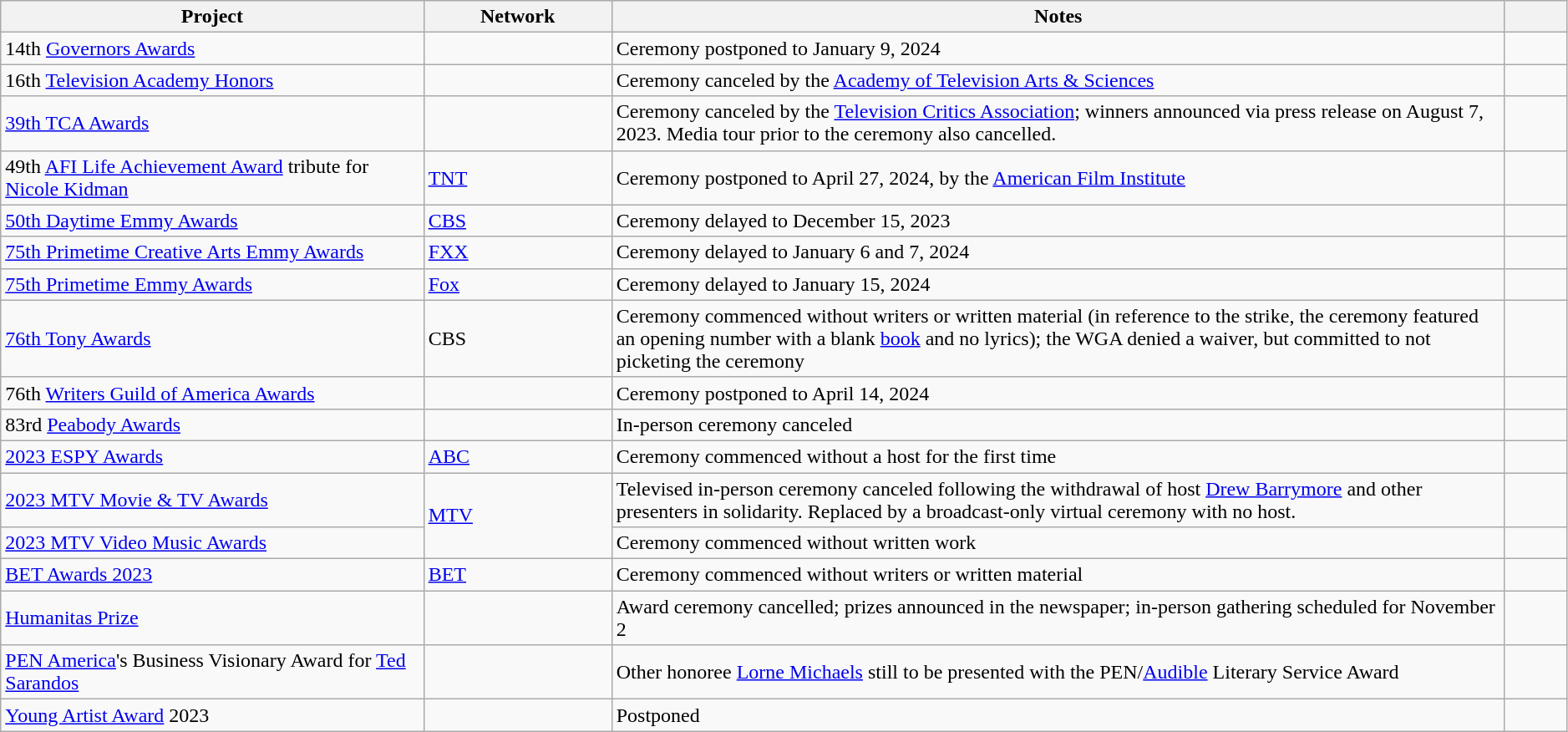<table class="wikitable sortable defaultcenter col1left col3left" style="width:99%;">
<tr>
<th scope="col" style="width:27%;">Project</th>
<th scope="col" style="width:12%;">Network</th>
<th scope="col">Notes</th>
<th scope="col" class="unsortable" style="width:4%;"></th>
</tr>
<tr>
<td>14th <a href='#'>Governors Awards</a></td>
<td></td>
<td>Ceremony postponed to January 9, 2024</td>
<td></td>
</tr>
<tr>
<td>16th <a href='#'>Television Academy Honors</a></td>
<td></td>
<td>Ceremony canceled by the <a href='#'>Academy of Television Arts & Sciences</a></td>
<td></td>
</tr>
<tr>
<td><a href='#'>39th TCA Awards</a></td>
<td></td>
<td>Ceremony canceled by the <a href='#'>Television Critics Association</a>; winners announced via press release on August 7, 2023. Media tour prior to the ceremony also cancelled.</td>
<td></td>
</tr>
<tr>
<td>49th <a href='#'>AFI Life Achievement Award</a> tribute for <a href='#'>Nicole Kidman</a></td>
<td><a href='#'>TNT</a></td>
<td>Ceremony postponed to April 27, 2024, by the <a href='#'>American Film Institute</a></td>
<td></td>
</tr>
<tr>
<td><a href='#'>50th Daytime Emmy Awards</a></td>
<td><a href='#'>CBS</a></td>
<td>Ceremony delayed to December 15, 2023</td>
<td></td>
</tr>
<tr>
<td><a href='#'>75th Primetime Creative Arts Emmy Awards</a></td>
<td><a href='#'>FXX</a></td>
<td>Ceremony delayed to January 6 and 7, 2024</td>
<td></td>
</tr>
<tr>
<td><a href='#'>75th Primetime Emmy Awards</a></td>
<td><a href='#'>Fox</a></td>
<td>Ceremony delayed to January 15, 2024</td>
<td></td>
</tr>
<tr>
<td><a href='#'>76th Tony Awards</a></td>
<td>CBS</td>
<td>Ceremony commenced without writers or written material (in reference to the strike, the ceremony featured an opening number with a blank <a href='#'>book</a> and no lyrics); the WGA denied a waiver, but committed to not picketing the ceremony</td>
<td></td>
</tr>
<tr>
<td>76th <a href='#'>Writers Guild of America Awards</a></td>
<td></td>
<td>Ceremony postponed to April 14, 2024</td>
<td></td>
</tr>
<tr>
<td>83rd <a href='#'>Peabody Awards</a></td>
<td></td>
<td>In-person ceremony canceled</td>
<td></td>
</tr>
<tr>
<td><a href='#'>2023 ESPY Awards</a></td>
<td><a href='#'>ABC</a></td>
<td>Ceremony commenced without a host for the first time</td>
<td></td>
</tr>
<tr>
<td><a href='#'>2023 MTV Movie & TV Awards</a></td>
<td rowspan="2"><a href='#'>MTV</a></td>
<td>Televised in-person ceremony canceled following the withdrawal of host <a href='#'>Drew Barrymore</a> and other presenters in solidarity. Replaced by a broadcast-only virtual ceremony with no host.</td>
<td></td>
</tr>
<tr>
<td><a href='#'>2023 MTV Video Music Awards</a></td>
<td align="left">Ceremony commenced without written work</td>
<td></td>
</tr>
<tr>
<td><a href='#'>BET Awards 2023</a></td>
<td><a href='#'>BET</a></td>
<td>Ceremony commenced without writers or written material</td>
<td></td>
</tr>
<tr>
<td><a href='#'>Humanitas Prize</a></td>
<td></td>
<td>Award ceremony cancelled; prizes announced in the newspaper; in-person gathering scheduled for November 2</td>
<td></td>
</tr>
<tr>
<td><a href='#'>PEN America</a>'s Business Visionary Award for <a href='#'>Ted Sarandos</a></td>
<td></td>
<td>Other honoree <a href='#'>Lorne Michaels</a> still to be presented with the PEN/<a href='#'>Audible</a> Literary Service Award</td>
<td></td>
</tr>
<tr>
<td><a href='#'>Young Artist Award</a> 2023</td>
<td></td>
<td>Postponed</td>
<td></td>
</tr>
</table>
